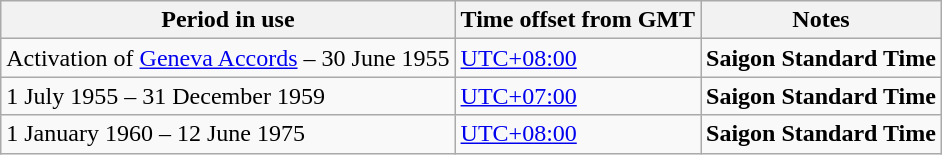<table class="wikitable">
<tr>
<th>Period in use</th>
<th>Time offset from GMT</th>
<th>Notes</th>
</tr>
<tr>
<td>Activation of <a href='#'>Geneva Accords</a> – 30 June 1955</td>
<td><a href='#'>UTC+08:00</a></td>
<td><strong>Saigon Standard Time</strong></td>
</tr>
<tr>
<td>1 July 1955 – 31 December 1959</td>
<td><a href='#'>UTC+07:00</a></td>
<td><strong>Saigon Standard Time</strong></td>
</tr>
<tr>
<td>1 January 1960 – 12 June 1975</td>
<td><a href='#'>UTC+08:00</a></td>
<td><strong>Saigon Standard Time</strong></td>
</tr>
</table>
